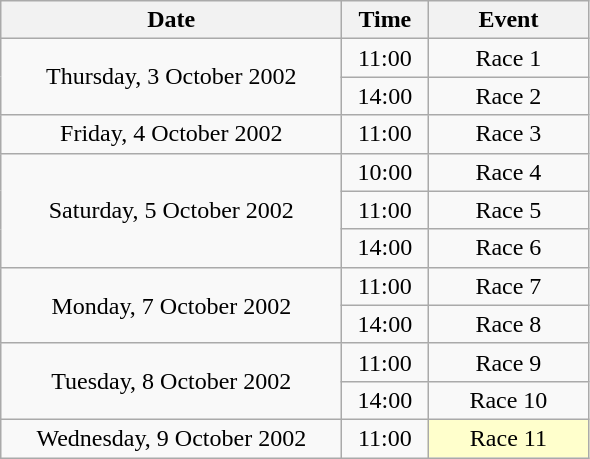<table class = "wikitable" style="text-align:center;">
<tr>
<th width=220>Date</th>
<th width=50>Time</th>
<th width=100>Event</th>
</tr>
<tr>
<td rowspan=2>Thursday, 3 October 2002</td>
<td>11:00</td>
<td>Race 1</td>
</tr>
<tr>
<td>14:00</td>
<td>Race 2</td>
</tr>
<tr>
<td>Friday, 4 October 2002</td>
<td>11:00</td>
<td>Race 3</td>
</tr>
<tr>
<td rowspan=3>Saturday, 5 October 2002</td>
<td>10:00</td>
<td>Race 4</td>
</tr>
<tr>
<td>11:00</td>
<td>Race 5</td>
</tr>
<tr>
<td>14:00</td>
<td>Race 6</td>
</tr>
<tr>
<td rowspan=2>Monday, 7 October 2002</td>
<td>11:00</td>
<td>Race 7</td>
</tr>
<tr>
<td>14:00</td>
<td>Race 8</td>
</tr>
<tr>
<td rowspan=2>Tuesday, 8 October 2002</td>
<td>11:00</td>
<td>Race 9</td>
</tr>
<tr>
<td>14:00</td>
<td>Race 10</td>
</tr>
<tr>
<td>Wednesday, 9 October 2002</td>
<td>11:00</td>
<td bgcolor=ffffcc>Race 11</td>
</tr>
</table>
